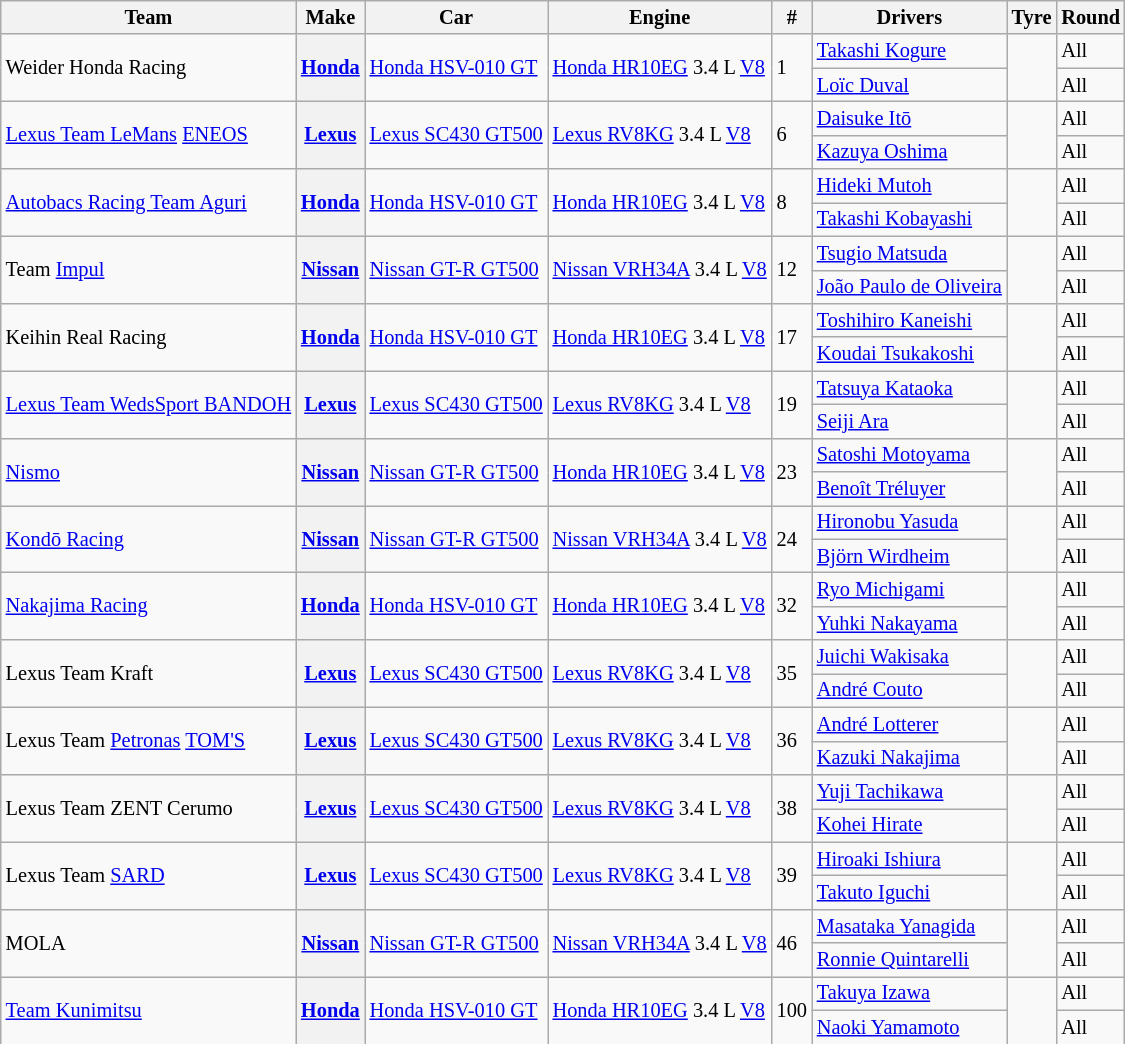<table class="wikitable" style="font-size: 85%;">
<tr>
<th>Team</th>
<th>Make</th>
<th>Car</th>
<th>Engine</th>
<th>#</th>
<th>Drivers</th>
<th>Tyre</th>
<th>Round</th>
</tr>
<tr>
<td rowspan=2> Weider Honda Racing</td>
<th rowspan=2><a href='#'>Honda</a></th>
<td rowspan=2><a href='#'>Honda HSV-010 GT</a></td>
<td rowspan=2><a href='#'>Honda HR10EG</a> 3.4 L <a href='#'>V8</a></td>
<td rowspan=2>1</td>
<td> <a href='#'>Takashi Kogure</a></td>
<td align=center rowspan=2></td>
<td>All</td>
</tr>
<tr>
<td> <a href='#'>Loïc Duval</a></td>
<td>All</td>
</tr>
<tr>
<td rowspan=2> <a href='#'>Lexus Team LeMans</a> <a href='#'>ENEOS</a></td>
<th rowspan=2><a href='#'>Lexus</a></th>
<td rowspan=2><a href='#'>Lexus SC430 GT500</a></td>
<td rowspan=2><a href='#'>Lexus RV8KG</a> 3.4 L <a href='#'>V8</a></td>
<td rowspan=2>6</td>
<td> <a href='#'>Daisuke Itō</a></td>
<td align=center rowspan=2></td>
<td>All</td>
</tr>
<tr>
<td> <a href='#'>Kazuya Oshima</a></td>
<td>All</td>
</tr>
<tr>
<td rowspan=2> <a href='#'>Autobacs Racing Team Aguri</a></td>
<th rowspan=2><a href='#'>Honda</a></th>
<td rowspan=2><a href='#'>Honda HSV-010 GT</a></td>
<td rowspan=2><a href='#'>Honda HR10EG</a> 3.4 L <a href='#'>V8</a></td>
<td rowspan=2>8</td>
<td> <a href='#'>Hideki Mutoh</a></td>
<td align=center rowspan=2></td>
<td>All</td>
</tr>
<tr>
<td> <a href='#'>Takashi Kobayashi</a></td>
<td>All</td>
</tr>
<tr>
<td rowspan=2> Team <a href='#'>Impul</a></td>
<th rowspan=2><a href='#'>Nissan</a></th>
<td rowspan=2><a href='#'>Nissan GT-R GT500</a></td>
<td rowspan=2><a href='#'>Nissan VRH34A</a> 3.4 L <a href='#'>V8</a></td>
<td rowspan=2>12</td>
<td> <a href='#'>Tsugio Matsuda</a></td>
<td align=center rowspan=2></td>
<td>All</td>
</tr>
<tr>
<td> <a href='#'>João Paulo de Oliveira</a></td>
<td>All</td>
</tr>
<tr>
<td rowspan=2> Keihin Real Racing</td>
<th rowspan=2><a href='#'>Honda</a></th>
<td rowspan=2><a href='#'>Honda HSV-010 GT</a></td>
<td rowspan=2><a href='#'>Honda HR10EG</a> 3.4 L <a href='#'>V8</a></td>
<td rowspan=2>17</td>
<td> <a href='#'>Toshihiro Kaneishi</a></td>
<td align=center rowspan=2></td>
<td>All</td>
</tr>
<tr>
<td> <a href='#'>Koudai Tsukakoshi</a></td>
<td>All</td>
</tr>
<tr>
<td rowspan=2> <a href='#'>Lexus Team WedsSport BANDOH</a></td>
<th rowspan=2><a href='#'>Lexus</a></th>
<td rowspan=2><a href='#'>Lexus SC430 GT500</a></td>
<td rowspan=2><a href='#'>Lexus RV8KG</a> 3.4 L <a href='#'>V8</a></td>
<td rowspan=2>19</td>
<td> <a href='#'>Tatsuya Kataoka</a></td>
<td align=center rowspan=2></td>
<td>All</td>
</tr>
<tr>
<td> <a href='#'>Seiji Ara</a></td>
<td>All</td>
</tr>
<tr>
<td rowspan=2> <a href='#'>Nismo</a></td>
<th rowspan=2><a href='#'>Nissan</a></th>
<td rowspan=2><a href='#'>Nissan GT-R GT500</a></td>
<td rowspan=2><a href='#'>Honda HR10EG</a> 3.4 L <a href='#'>V8</a></td>
<td rowspan=2>23</td>
<td> <a href='#'>Satoshi Motoyama</a></td>
<td align=center rowspan=2></td>
<td>All</td>
</tr>
<tr>
<td> <a href='#'>Benoît Tréluyer</a></td>
<td>All</td>
</tr>
<tr>
<td rowspan=2> <a href='#'>Kondō Racing</a></td>
<th rowspan=2><a href='#'>Nissan</a></th>
<td rowspan=2><a href='#'>Nissan GT-R GT500</a></td>
<td rowspan=2><a href='#'>Nissan VRH34A</a> 3.4 L <a href='#'>V8</a></td>
<td rowspan=2>24</td>
<td> <a href='#'>Hironobu Yasuda</a></td>
<td align=center rowspan=2></td>
<td>All</td>
</tr>
<tr>
<td> <a href='#'>Björn Wirdheim</a></td>
<td>All</td>
</tr>
<tr>
<td rowspan=2> <a href='#'>Nakajima Racing</a></td>
<th rowspan=2><a href='#'>Honda</a></th>
<td rowspan=2><a href='#'>Honda HSV-010 GT</a></td>
<td rowspan=2><a href='#'>Honda HR10EG</a> 3.4 L <a href='#'>V8</a></td>
<td rowspan=2>32</td>
<td> <a href='#'>Ryo Michigami</a></td>
<td align=center rowspan=2></td>
<td>All</td>
</tr>
<tr>
<td> <a href='#'>Yuhki Nakayama</a></td>
<td>All</td>
</tr>
<tr>
<td rowspan=2> Lexus Team Kraft</td>
<th rowspan=2><a href='#'>Lexus</a></th>
<td rowspan=2><a href='#'>Lexus SC430 GT500</a></td>
<td rowspan=2><a href='#'>Lexus RV8KG</a> 3.4 L <a href='#'>V8</a></td>
<td rowspan=2>35</td>
<td> <a href='#'>Juichi Wakisaka</a></td>
<td align=center rowspan=2></td>
<td>All</td>
</tr>
<tr>
<td> <a href='#'>André Couto</a></td>
<td>All</td>
</tr>
<tr>
<td rowspan=2> Lexus Team <a href='#'>Petronas</a> <a href='#'>TOM'S</a></td>
<th rowspan=2><a href='#'>Lexus</a></th>
<td rowspan=2><a href='#'>Lexus SC430 GT500</a></td>
<td rowspan=2><a href='#'>Lexus RV8KG</a> 3.4 L <a href='#'>V8</a></td>
<td rowspan=2>36</td>
<td> <a href='#'>André Lotterer</a></td>
<td align=center rowspan=2></td>
<td>All</td>
</tr>
<tr>
<td> <a href='#'>Kazuki Nakajima</a></td>
<td>All</td>
</tr>
<tr>
<td rowspan=2> Lexus Team ZENT Cerumo</td>
<th rowspan=2><a href='#'>Lexus</a></th>
<td rowspan=2><a href='#'>Lexus SC430 GT500</a></td>
<td rowspan=2><a href='#'>Lexus RV8KG</a> 3.4 L <a href='#'>V8</a></td>
<td rowspan=2>38</td>
<td> <a href='#'>Yuji Tachikawa</a></td>
<td align=center rowspan=2></td>
<td>All</td>
</tr>
<tr>
<td> <a href='#'>Kohei Hirate</a></td>
<td>All</td>
</tr>
<tr>
<td rowspan=2> Lexus Team <a href='#'>SARD</a></td>
<th rowspan=2><a href='#'>Lexus</a></th>
<td rowspan=2><a href='#'>Lexus SC430 GT500</a></td>
<td rowspan=2><a href='#'>Lexus RV8KG</a> 3.4 L <a href='#'>V8</a></td>
<td rowspan=2>39</td>
<td> <a href='#'>Hiroaki Ishiura</a></td>
<td align=center rowspan=2></td>
<td>All</td>
</tr>
<tr>
<td> <a href='#'>Takuto Iguchi</a></td>
<td>All</td>
</tr>
<tr>
<td rowspan=2> MOLA</td>
<th rowspan=2><a href='#'>Nissan</a></th>
<td rowspan=2><a href='#'>Nissan GT-R GT500</a></td>
<td rowspan=2><a href='#'>Nissan VRH34A</a> 3.4 L <a href='#'>V8</a></td>
<td rowspan=2>46</td>
<td> <a href='#'>Masataka Yanagida</a></td>
<td align=center rowspan=2></td>
<td>All</td>
</tr>
<tr>
<td> <a href='#'>Ronnie Quintarelli</a></td>
<td>All</td>
</tr>
<tr>
<td rowspan=2> <a href='#'>Team Kunimitsu</a></td>
<th rowspan=2><a href='#'>Honda</a></th>
<td rowspan=2><a href='#'>Honda HSV-010 GT</a></td>
<td rowspan=2><a href='#'>Honda HR10EG</a> 3.4 L <a href='#'>V8</a></td>
<td rowspan=2>100</td>
<td> <a href='#'>Takuya Izawa</a></td>
<td align=center rowspan=2></td>
<td>All</td>
</tr>
<tr>
<td> <a href='#'>Naoki Yamamoto</a></td>
<td>All</td>
</tr>
</table>
